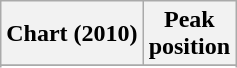<table class="wikitable sortable plainrowheaders" style="text-align:center">
<tr>
<th scope="col">Chart (2010)</th>
<th scope="col">Peak<br>position</th>
</tr>
<tr>
</tr>
<tr>
</tr>
</table>
